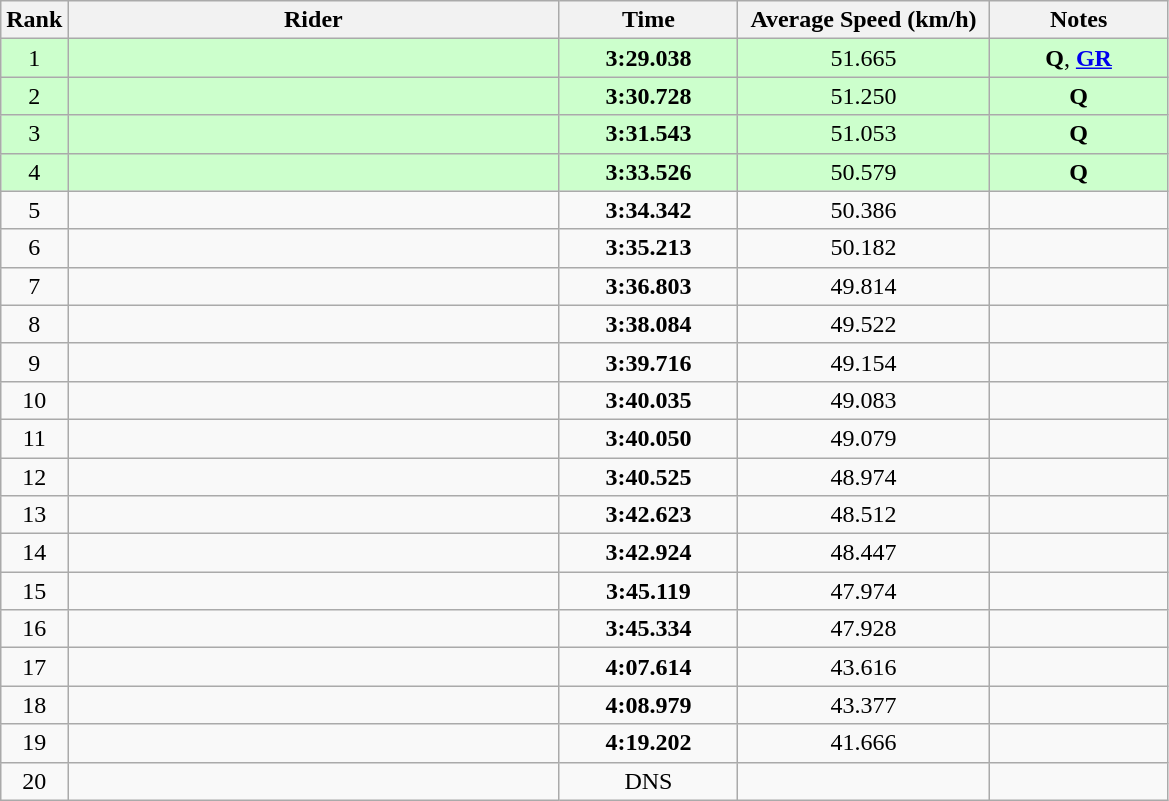<table class="wikitable" style="text-align:center;">
<tr>
<th>Rank</th>
<th style="width:20em;">Rider</th>
<th style="width:7em;">Time</th>
<th style="width:10em;">Average Speed (km/h)</th>
<th style="width:7em;">Notes</th>
</tr>
<tr bgcolor=ccffcc>
<td>1</td>
<td align=left></td>
<td><strong>3:29.038</strong></td>
<td>51.665</td>
<td><strong>Q</strong>, <a href='#'><strong>GR</strong></a></td>
</tr>
<tr bgcolor=ccffcc>
<td>2</td>
<td align=left></td>
<td><strong>3:30.728</strong></td>
<td>51.250</td>
<td><strong>Q</strong></td>
</tr>
<tr bgcolor=ccffcc>
<td>3</td>
<td align=left></td>
<td><strong>3:31.543</strong></td>
<td>51.053</td>
<td><strong>Q</strong></td>
</tr>
<tr bgcolor=ccffcc>
<td>4</td>
<td align=left></td>
<td><strong>3:33.526</strong></td>
<td>50.579</td>
<td><strong>Q</strong></td>
</tr>
<tr>
<td>5</td>
<td align=left></td>
<td><strong>3:34.342</strong></td>
<td>50.386</td>
<td></td>
</tr>
<tr>
<td>6</td>
<td align=left></td>
<td><strong>3:35.213</strong></td>
<td>50.182</td>
<td></td>
</tr>
<tr>
<td>7</td>
<td align=left></td>
<td><strong>3:36.803</strong></td>
<td>49.814</td>
<td></td>
</tr>
<tr>
<td>8</td>
<td align=left></td>
<td><strong>3:38.084</strong></td>
<td>49.522</td>
<td></td>
</tr>
<tr>
<td>9</td>
<td align=left></td>
<td><strong>3:39.716</strong></td>
<td>49.154</td>
<td></td>
</tr>
<tr>
<td>10</td>
<td align=left></td>
<td><strong>3:40.035</strong></td>
<td>49.083</td>
<td></td>
</tr>
<tr>
<td>11</td>
<td align=left></td>
<td><strong>3:40.050</strong></td>
<td>49.079</td>
<td></td>
</tr>
<tr>
<td>12</td>
<td align=left></td>
<td><strong>3:40.525</strong></td>
<td>48.974</td>
<td></td>
</tr>
<tr>
<td>13</td>
<td align=left></td>
<td><strong>3:42.623</strong></td>
<td>48.512</td>
<td></td>
</tr>
<tr>
<td>14</td>
<td align=left></td>
<td><strong>3:42.924</strong></td>
<td>48.447</td>
<td></td>
</tr>
<tr>
<td>15</td>
<td align=left></td>
<td><strong>3:45.119</strong></td>
<td>47.974</td>
<td></td>
</tr>
<tr>
<td>16</td>
<td align=left></td>
<td><strong>3:45.334</strong></td>
<td>47.928</td>
<td></td>
</tr>
<tr>
<td>17</td>
<td align=left></td>
<td><strong>4:07.614</strong></td>
<td>43.616</td>
<td></td>
</tr>
<tr>
<td>18</td>
<td align=left></td>
<td><strong>4:08.979</strong></td>
<td>43.377</td>
<td></td>
</tr>
<tr>
<td>19</td>
<td align=left></td>
<td><strong>4:19.202</strong></td>
<td>41.666</td>
<td></td>
</tr>
<tr>
<td>20</td>
<td align=left></td>
<td>DNS</td>
<td></td>
<td></td>
</tr>
</table>
